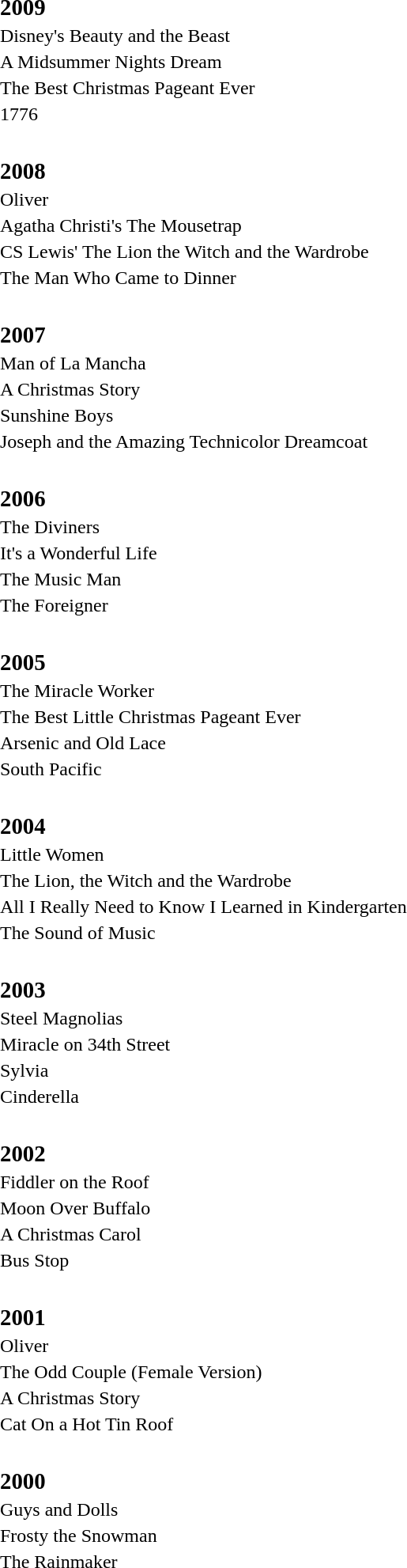<table class="mw-datatable mw-collapsible mw-collapsed">
<tr>
<td><br><table class="mw-datatable mw-collapsible mw-collapsed">
<tr>
<td><strong><big>2009</big></strong></td>
</tr>
<tr>
<td>Disney's Beauty and the Beast</td>
</tr>
<tr>
<td>A Midsummer Nights Dream</td>
</tr>
<tr>
<td>The Best Christmas Pageant Ever</td>
</tr>
<tr>
<td>1776</td>
</tr>
</table>
</td>
</tr>
<tr>
<td><br><table class="mw-datatable mw-collapsible mw-collapsed">
<tr>
<td><strong><big>2008</big></strong></td>
</tr>
<tr>
<td>Oliver</td>
</tr>
<tr>
<td>Agatha Christi's The Mousetrap</td>
</tr>
<tr>
<td>CS Lewis' The Lion the Witch and the Wardrobe</td>
</tr>
<tr>
<td>The Man Who Came to Dinner</td>
</tr>
</table>
</td>
</tr>
<tr>
<td><br><table class="mw-datatable mw-collapsible mw-collapsed">
<tr>
<td><strong><big>2007</big></strong></td>
</tr>
<tr>
<td>Man of La Mancha</td>
</tr>
<tr>
<td>A Christmas Story</td>
</tr>
<tr>
<td>Sunshine Boys</td>
</tr>
<tr>
<td>Joseph and the Amazing Technicolor Dreamcoat</td>
</tr>
</table>
</td>
</tr>
<tr>
<td><br><table class="mw-datatable mw-collapsible mw-collapsed">
<tr>
<td><strong><big>2006</big></strong></td>
</tr>
<tr>
<td>The Diviners</td>
</tr>
<tr>
<td>It's a Wonderful Life</td>
</tr>
<tr>
<td>The Music Man</td>
</tr>
<tr>
<td>The Foreigner</td>
</tr>
</table>
</td>
</tr>
<tr>
<td><br><table class="mw-datatable mw-collapsible mw-collapsed">
<tr>
<td><strong><big>2005</big></strong></td>
</tr>
<tr>
<td>The Miracle Worker</td>
</tr>
<tr>
<td>The Best Little Christmas Pageant Ever</td>
</tr>
<tr>
<td>Arsenic and Old Lace</td>
</tr>
<tr>
<td>South Pacific</td>
</tr>
</table>
</td>
</tr>
<tr>
<td><br><table class="mw-datatable mw-collapsible mw-collapsed">
<tr>
<td><strong><big>2004</big></strong></td>
</tr>
<tr>
<td>Little Women</td>
</tr>
<tr>
<td>The Lion, the Witch and the Wardrobe</td>
</tr>
<tr>
<td>All I Really Need to Know I Learned in Kindergarten</td>
</tr>
<tr>
<td>The Sound of Music</td>
</tr>
</table>
</td>
</tr>
<tr>
<td><br><table class="mw-datatable mw-collapsible mw-collapsed">
<tr>
<td><strong><big>2003</big></strong></td>
</tr>
<tr>
<td>Steel Magnolias</td>
</tr>
<tr>
<td>Miracle on 34th Street</td>
</tr>
<tr>
<td>Sylvia</td>
</tr>
<tr>
<td>Cinderella</td>
</tr>
</table>
</td>
</tr>
<tr>
<td><br><table class="mw-datatable mw-collapsible mw-collapsed">
<tr>
<td><strong><big>2002</big></strong></td>
</tr>
<tr>
<td>Fiddler on the Roof</td>
</tr>
<tr>
<td>Moon Over Buffalo</td>
</tr>
<tr>
<td>A Christmas Carol</td>
</tr>
<tr>
<td>Bus Stop</td>
</tr>
</table>
</td>
</tr>
<tr>
<td><br><table class="mw-datatable mw-collapsible mw-collapsed">
<tr>
<td><strong><big>2001</big></strong></td>
</tr>
<tr>
<td>Oliver</td>
</tr>
<tr>
<td>The Odd Couple (Female Version)</td>
</tr>
<tr>
<td>A Christmas Story</td>
</tr>
<tr>
<td>Cat On a Hot Tin Roof</td>
</tr>
</table>
</td>
</tr>
<tr>
<td><br><table class="mw-datatable mw-collapsible mw-collapsed">
<tr>
<td><strong><big>2000</big></strong></td>
</tr>
<tr>
<td>Guys and Dolls</td>
</tr>
<tr>
<td>Frosty the Snowman</td>
</tr>
<tr>
<td>The Rainmaker</td>
</tr>
</table>
</td>
</tr>
</table>
